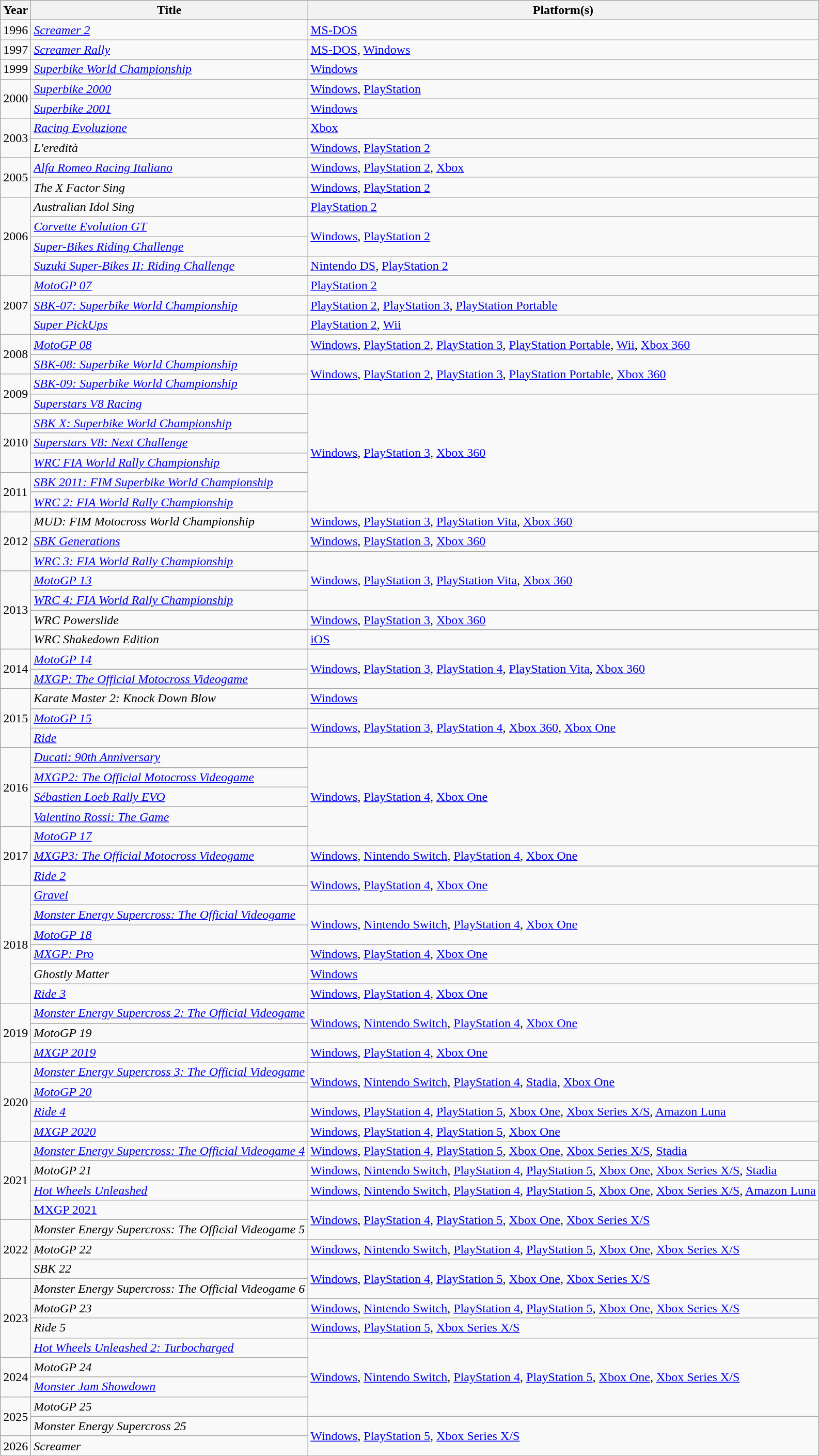<table class="wikitable sortable">
<tr>
<th>Year</th>
<th>Title</th>
<th>Platform(s)</th>
</tr>
<tr>
<td>1996</td>
<td><em><a href='#'>Screamer 2</a></em></td>
<td><a href='#'>MS-DOS</a></td>
</tr>
<tr>
<td>1997</td>
<td><em><a href='#'>Screamer Rally</a></em></td>
<td><a href='#'>MS-DOS</a>, <a href='#'>Windows</a></td>
</tr>
<tr>
<td>1999</td>
<td><em><a href='#'>Superbike World Championship</a></em></td>
<td><a href='#'>Windows</a></td>
</tr>
<tr>
<td rowspan="2">2000</td>
<td><em><a href='#'>Superbike 2000</a></em></td>
<td><a href='#'>Windows</a>, <a href='#'>PlayStation</a></td>
</tr>
<tr>
<td><em><a href='#'>Superbike 2001</a></em></td>
<td><a href='#'>Windows</a></td>
</tr>
<tr>
<td rowspan="2">2003</td>
<td><em><a href='#'>Racing Evoluzione</a></em></td>
<td><a href='#'>Xbox</a></td>
</tr>
<tr>
<td><em>L'eredità</em></td>
<td><a href='#'>Windows</a>, <a href='#'>PlayStation 2</a></td>
</tr>
<tr>
<td rowspan="2">2005</td>
<td><em><a href='#'>Alfa Romeo Racing Italiano</a></em></td>
<td><a href='#'>Windows</a>, <a href='#'>PlayStation 2</a>, <a href='#'>Xbox</a></td>
</tr>
<tr>
<td><em>The X Factor Sing</em></td>
<td><a href='#'>Windows</a>, <a href='#'>PlayStation 2</a></td>
</tr>
<tr>
<td rowspan="4">2006</td>
<td><em>Australian Idol Sing</em></td>
<td><a href='#'>PlayStation 2</a></td>
</tr>
<tr>
<td><em><a href='#'>Corvette Evolution GT</a></em></td>
<td rowspan="2"><a href='#'>Windows</a>, <a href='#'>PlayStation 2</a></td>
</tr>
<tr>
<td><em><a href='#'>Super-Bikes Riding Challenge</a></em></td>
</tr>
<tr>
<td><em><a href='#'>Suzuki Super-Bikes II: Riding Challenge</a></em></td>
<td><a href='#'>Nintendo DS</a>, <a href='#'>PlayStation 2</a></td>
</tr>
<tr>
<td rowspan="3">2007</td>
<td><em><a href='#'>MotoGP 07</a></em></td>
<td><a href='#'>PlayStation 2</a></td>
</tr>
<tr>
<td><em><a href='#'>SBK-07: Superbike World Championship</a></em></td>
<td><a href='#'>PlayStation 2</a>, <a href='#'>PlayStation 3</a>, <a href='#'>PlayStation Portable</a></td>
</tr>
<tr>
<td><em><a href='#'>Super PickUps</a></em></td>
<td><a href='#'>PlayStation 2</a>, <a href='#'>Wii</a></td>
</tr>
<tr>
<td rowspan="2">2008</td>
<td><em><a href='#'>MotoGP 08</a></em></td>
<td><a href='#'>Windows</a>, <a href='#'>PlayStation 2</a>, <a href='#'>PlayStation 3</a>, <a href='#'>PlayStation Portable</a>, <a href='#'>Wii</a>, <a href='#'>Xbox 360</a></td>
</tr>
<tr>
<td><em><a href='#'>SBK-08: Superbike World Championship</a></em></td>
<td rowspan="2"><a href='#'>Windows</a>, <a href='#'>PlayStation 2</a>, <a href='#'>PlayStation 3</a>, <a href='#'>PlayStation Portable</a>, <a href='#'>Xbox 360</a></td>
</tr>
<tr>
<td rowspan="2">2009</td>
<td><em><a href='#'>SBK-09: Superbike World Championship</a></em></td>
</tr>
<tr>
<td><em><a href='#'>Superstars V8 Racing</a></em></td>
<td rowspan="6"><a href='#'>Windows</a>, <a href='#'>PlayStation 3</a>, <a href='#'>Xbox 360</a></td>
</tr>
<tr>
<td rowspan="3">2010</td>
<td><em><a href='#'>SBK X: Superbike World Championship</a></em></td>
</tr>
<tr>
<td><em><a href='#'>Superstars V8: Next Challenge</a></em></td>
</tr>
<tr>
<td><em><a href='#'>WRC FIA World Rally Championship</a></em></td>
</tr>
<tr>
<td rowspan="2">2011</td>
<td><em><a href='#'>SBK 2011: FIM Superbike World Championship</a></em></td>
</tr>
<tr>
<td><em><a href='#'>WRC 2: FIA World Rally Championship</a></em></td>
</tr>
<tr>
<td rowspan="3">2012</td>
<td><em>MUD: FIM Motocross World Championship</em></td>
<td><a href='#'>Windows</a>, <a href='#'>PlayStation 3</a>, <a href='#'>PlayStation Vita</a>, <a href='#'>Xbox 360</a></td>
</tr>
<tr>
<td><em><a href='#'>SBK Generations</a></em></td>
<td><a href='#'>Windows</a>, <a href='#'>PlayStation 3</a>, <a href='#'>Xbox 360</a></td>
</tr>
<tr>
<td><em><a href='#'>WRC 3: FIA World Rally Championship</a></em></td>
<td rowspan="3"><a href='#'>Windows</a>, <a href='#'>PlayStation 3</a>, <a href='#'>PlayStation Vita</a>, <a href='#'>Xbox 360</a></td>
</tr>
<tr>
<td rowspan="4">2013</td>
<td><em><a href='#'>MotoGP 13</a></em></td>
</tr>
<tr>
<td><em><a href='#'>WRC 4: FIA World Rally Championship</a></em></td>
</tr>
<tr>
<td><em>WRC Powerslide</em></td>
<td><a href='#'>Windows</a>, <a href='#'>PlayStation 3</a>, <a href='#'>Xbox 360</a></td>
</tr>
<tr>
<td><em>WRC Shakedown Edition</em></td>
<td><a href='#'>iOS</a></td>
</tr>
<tr>
<td rowspan="2">2014</td>
<td><em><a href='#'>MotoGP 14</a></em></td>
<td rowspan="2"><a href='#'>Windows</a>, <a href='#'>PlayStation 3</a>, <a href='#'>PlayStation 4</a>, <a href='#'>PlayStation Vita</a>, <a href='#'>Xbox 360</a></td>
</tr>
<tr>
<td><em><a href='#'>MXGP: The Official Motocross Videogame</a></em></td>
</tr>
<tr>
<td rowspan="3">2015</td>
<td><em>Karate Master 2: Knock Down Blow</em></td>
<td><a href='#'>Windows</a></td>
</tr>
<tr>
<td><em><a href='#'>MotoGP 15</a></em></td>
<td rowspan="2"><a href='#'>Windows</a>, <a href='#'>PlayStation 3</a>, <a href='#'>PlayStation 4</a>, <a href='#'>Xbox 360</a>, <a href='#'>Xbox One</a></td>
</tr>
<tr>
<td><em><a href='#'>Ride</a></em></td>
</tr>
<tr>
<td rowspan="4">2016</td>
<td><em><a href='#'>Ducati: 90th Anniversary</a></em></td>
<td rowspan="5"><a href='#'>Windows</a>, <a href='#'>PlayStation 4</a>, <a href='#'>Xbox One</a></td>
</tr>
<tr>
<td><em><a href='#'>MXGP2: The Official Motocross Videogame</a></em></td>
</tr>
<tr>
<td><em><a href='#'>Sébastien Loeb Rally EVO</a></em></td>
</tr>
<tr>
<td><em><a href='#'>Valentino Rossi: The Game</a></em></td>
</tr>
<tr>
<td rowspan="3">2017</td>
<td><em><a href='#'>MotoGP 17</a></em></td>
</tr>
<tr>
<td><em><a href='#'>MXGP3: The Official Motocross Videogame</a></em></td>
<td><a href='#'>Windows</a>, <a href='#'>Nintendo Switch</a>, <a href='#'>PlayStation 4</a>, <a href='#'>Xbox One</a></td>
</tr>
<tr>
<td><em><a href='#'>Ride 2</a></em></td>
<td rowspan="2"><a href='#'>Windows</a>, <a href='#'>PlayStation 4</a>, <a href='#'>Xbox One</a></td>
</tr>
<tr>
<td rowspan="6">2018</td>
<td><em><a href='#'>Gravel</a></em></td>
</tr>
<tr>
<td><em><a href='#'>Monster Energy Supercross: The Official Videogame</a></em></td>
<td rowspan="2"><a href='#'>Windows</a>, <a href='#'>Nintendo Switch</a>, <a href='#'>PlayStation 4</a>, <a href='#'>Xbox One</a></td>
</tr>
<tr>
<td><em><a href='#'>MotoGP 18</a></em></td>
</tr>
<tr>
<td><em><a href='#'>MXGP: Pro</a></em></td>
<td><a href='#'>Windows</a>, <a href='#'>PlayStation 4</a>, <a href='#'>Xbox One</a></td>
</tr>
<tr>
<td><em>Ghostly Matter</em></td>
<td><a href='#'>Windows</a></td>
</tr>
<tr>
<td><em><a href='#'>Ride 3</a></em></td>
<td><a href='#'>Windows</a>, <a href='#'>PlayStation 4</a>, <a href='#'>Xbox One</a></td>
</tr>
<tr>
<td rowspan="3">2019</td>
<td><em><a href='#'>Monster Energy Supercross 2: The Official Videogame</a></em></td>
<td rowspan="2"><a href='#'>Windows</a>, <a href='#'>Nintendo Switch</a>, <a href='#'>PlayStation 4</a>, <a href='#'>Xbox One</a></td>
</tr>
<tr>
<td><em>MotoGP 19</em></td>
</tr>
<tr>
<td><em><a href='#'>MXGP 2019</a></em></td>
<td><a href='#'>Windows</a>, <a href='#'>PlayStation 4</a>, <a href='#'>Xbox One</a></td>
</tr>
<tr>
<td rowspan="4">2020</td>
<td><em><a href='#'>Monster Energy Supercross 3: The Official Videogame</a></em></td>
<td rowspan="2"><a href='#'>Windows</a>, <a href='#'>Nintendo Switch</a>, <a href='#'>PlayStation 4</a>, <a href='#'>Stadia</a>, <a href='#'>Xbox One</a></td>
</tr>
<tr>
<td><em><a href='#'>MotoGP 20</a></em></td>
</tr>
<tr>
<td><em><a href='#'>Ride 4</a></em></td>
<td><a href='#'>Windows</a>, <a href='#'>PlayStation 4</a>, <a href='#'>PlayStation 5</a>, <a href='#'>Xbox One</a>, <a href='#'>Xbox Series X/S</a>, <a href='#'>Amazon Luna</a></td>
</tr>
<tr>
<td><em><a href='#'>MXGP 2020</a></em></td>
<td><a href='#'>Windows</a>, <a href='#'>PlayStation 4</a>, <a href='#'>PlayStation 5</a>, <a href='#'>Xbox One</a></td>
</tr>
<tr>
<td rowspan="4">2021</td>
<td><em><a href='#'>Monster Energy Supercross: The Official Videogame 4</a></em></td>
<td><a href='#'>Windows</a>, <a href='#'>PlayStation 4</a>, <a href='#'>PlayStation 5</a>, <a href='#'>Xbox One</a>, <a href='#'>Xbox Series X/S</a>, <a href='#'>Stadia</a></td>
</tr>
<tr>
<td><em>MotoGP 21</em></td>
<td><a href='#'>Windows</a>, <a href='#'>Nintendo Switch</a>, <a href='#'>PlayStation 4</a>, <a href='#'>PlayStation 5</a>, <a href='#'>Xbox One</a>, <a href='#'>Xbox Series X/S</a>, <a href='#'>Stadia</a></td>
</tr>
<tr>
<td><em><a href='#'>Hot Wheels Unleashed</a></em></td>
<td><a href='#'>Windows</a>, <a href='#'>Nintendo Switch</a>, <a href='#'>PlayStation 4</a>, <a href='#'>PlayStation 5</a>, <a href='#'>Xbox One</a>, <a href='#'>Xbox Series X/S</a>, <a href='#'>Amazon Luna</a></td>
</tr>
<tr>
<td><a href='#'>MXGP 2021</a></td>
<td rowspan="2"><a href='#'>Windows</a>, <a href='#'>PlayStation 4</a>, <a href='#'>PlayStation 5</a>, <a href='#'>Xbox One</a>, <a href='#'>Xbox Series X/S</a></td>
</tr>
<tr>
<td rowspan="3">2022</td>
<td><em>Monster Energy Supercross: The Official Videogame 5</em></td>
</tr>
<tr>
<td><em>MotoGP 22</em></td>
<td><a href='#'>Windows</a>, <a href='#'>Nintendo Switch</a>, <a href='#'>PlayStation 4</a>, <a href='#'>PlayStation 5</a>, <a href='#'>Xbox One</a>, <a href='#'>Xbox Series X/S</a></td>
</tr>
<tr>
<td><em>SBK 22</em></td>
<td rowspan="2"><a href='#'>Windows</a>, <a href='#'>PlayStation 4</a>, <a href='#'>PlayStation 5</a>, <a href='#'>Xbox One</a>, <a href='#'>Xbox Series X/S</a></td>
</tr>
<tr>
<td rowspan="4">2023</td>
<td><em>Monster Energy Supercross: The Official Videogame 6</em></td>
</tr>
<tr>
<td><em>MotoGP 23</em></td>
<td><a href='#'>Windows</a>, <a href='#'>Nintendo Switch</a>, <a href='#'>PlayStation 4</a>, <a href='#'>PlayStation 5</a>, <a href='#'>Xbox One</a>, <a href='#'>Xbox Series X/S</a></td>
</tr>
<tr>
<td><em>Ride 5</em></td>
<td><a href='#'>Windows</a>, <a href='#'>PlayStation 5</a>, <a href='#'>Xbox Series X/S</a></td>
</tr>
<tr>
<td><em><a href='#'>Hot Wheels Unleashed 2: Turbocharged</a></em></td>
<td rowspan="4"><a href='#'>Windows</a>, <a href='#'>Nintendo Switch</a>, <a href='#'>PlayStation 4</a>, <a href='#'>PlayStation 5</a>, <a href='#'>Xbox One</a>, <a href='#'>Xbox Series X/S</a></td>
</tr>
<tr>
<td rowspan="2">2024</td>
<td><em>MotoGP 24</em></td>
</tr>
<tr>
<td><em><a href='#'>Monster Jam Showdown</a></em></td>
</tr>
<tr>
<td rowspan="2">2025</td>
<td><em>MotoGP 25</em></td>
</tr>
<tr>
<td><em>Monster Energy Supercross 25</em></td>
<td rowspan="2"><a href='#'>Windows</a>, <a href='#'>PlayStation 5</a>, <a href='#'>Xbox Series X/S</a></td>
</tr>
<tr>
<td>2026</td>
<td><em>Screamer</em></td>
</tr>
<tr>
</tr>
</table>
